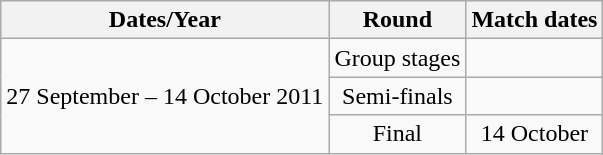<table class="wikitable" style="text-align:center">
<tr>
<th>Dates/Year</th>
<th>Round</th>
<th>Match dates</th>
</tr>
<tr>
<td rowspan=3>27 September – 14 October 2011</td>
<td>Group stages</td>
<td></td>
</tr>
<tr>
<td>Semi-finals</td>
<td></td>
</tr>
<tr>
<td>Final</td>
<td>14 October</td>
</tr>
</table>
